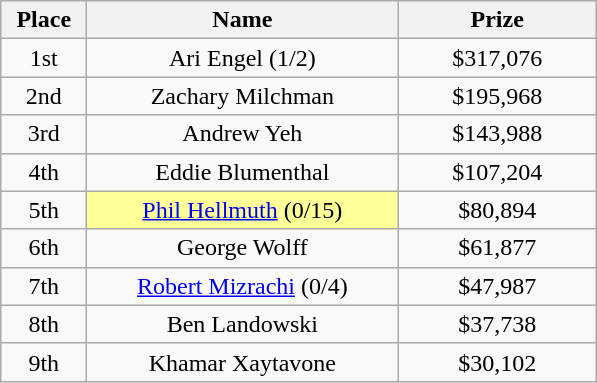<table class="wikitable">
<tr>
<th width="50">Place</th>
<th width="200">Name</th>
<th width="125">Prize</th>
</tr>
<tr>
<td align = "center">1st</td>
<td align = "center"> Ari Engel (1/2)</td>
<td align="center">$317,076</td>
</tr>
<tr>
<td align = "center">2nd</td>
<td align = "center"> Zachary Milchman</td>
<td align="center">$195,968</td>
</tr>
<tr>
<td align = "center">3rd</td>
<td align = "center"> Andrew Yeh</td>
<td align="center">$143,988</td>
</tr>
<tr>
<td align = "center">4th</td>
<td align = "center"> Eddie Blumenthal</td>
<td align="center">$107,204</td>
</tr>
<tr>
<td align = "center">5th</td>
<td align = "center" "center" bgcolor="#FFFF99"> <a href='#'>Phil Hellmuth</a> (0/15)</td>
<td align="center">$80,894</td>
</tr>
<tr>
<td align = "center">6th</td>
<td align = "center"> George Wolff</td>
<td align="center">$61,877</td>
</tr>
<tr>
<td align = "center">7th</td>
<td align = "center"> <a href='#'>Robert Mizrachi</a> (0/4)</td>
<td align="center">$47,987</td>
</tr>
<tr>
<td align = "center">8th</td>
<td align = "center"> Ben Landowski</td>
<td align="center">$37,738</td>
</tr>
<tr>
<td align = "center">9th</td>
<td align = "center"> Khamar Xaytavone</td>
<td align="center">$30,102</td>
</tr>
</table>
